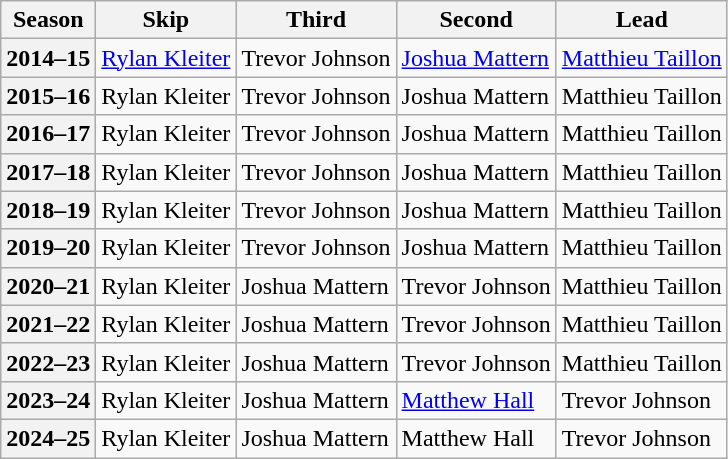<table class="wikitable">
<tr>
<th scope="col">Season</th>
<th scope="col">Skip</th>
<th scope="col">Third</th>
<th scope="col">Second</th>
<th scope="col">Lead</th>
</tr>
<tr>
<th scope="row">2014–15</th>
<td><a href='#'>Rylan Kleiter</a></td>
<td>Trevor Johnson</td>
<td><a href='#'>Joshua Mattern</a></td>
<td><a href='#'>Matthieu Taillon</a></td>
</tr>
<tr>
<th scope="row">2015–16</th>
<td>Rylan Kleiter</td>
<td>Trevor Johnson</td>
<td>Joshua Mattern</td>
<td>Matthieu Taillon</td>
</tr>
<tr>
<th scope="row">2016–17</th>
<td>Rylan Kleiter</td>
<td>Trevor Johnson</td>
<td>Joshua Mattern</td>
<td>Matthieu Taillon</td>
</tr>
<tr>
<th scope="row">2017–18</th>
<td>Rylan Kleiter</td>
<td>Trevor Johnson</td>
<td>Joshua Mattern</td>
<td>Matthieu Taillon</td>
</tr>
<tr>
<th scope="row">2018–19</th>
<td>Rylan Kleiter</td>
<td>Trevor Johnson</td>
<td>Joshua Mattern</td>
<td>Matthieu Taillon</td>
</tr>
<tr>
<th scope="row">2019–20</th>
<td>Rylan Kleiter</td>
<td>Trevor Johnson</td>
<td>Joshua Mattern</td>
<td>Matthieu Taillon</td>
</tr>
<tr>
<th scope="row">2020–21</th>
<td>Rylan Kleiter</td>
<td>Joshua Mattern</td>
<td>Trevor Johnson</td>
<td>Matthieu Taillon</td>
</tr>
<tr>
<th scope="row">2021–22</th>
<td>Rylan Kleiter</td>
<td>Joshua Mattern</td>
<td>Trevor Johnson</td>
<td>Matthieu Taillon</td>
</tr>
<tr>
<th scope="row">2022–23</th>
<td>Rylan Kleiter</td>
<td>Joshua Mattern</td>
<td>Trevor Johnson</td>
<td>Matthieu Taillon</td>
</tr>
<tr>
<th scope="row">2023–24</th>
<td>Rylan Kleiter</td>
<td>Joshua Mattern</td>
<td><a href='#'>Matthew Hall</a></td>
<td>Trevor Johnson</td>
</tr>
<tr>
<th scope="row">2024–25</th>
<td>Rylan Kleiter</td>
<td>Joshua Mattern</td>
<td>Matthew Hall</td>
<td>Trevor Johnson</td>
</tr>
</table>
